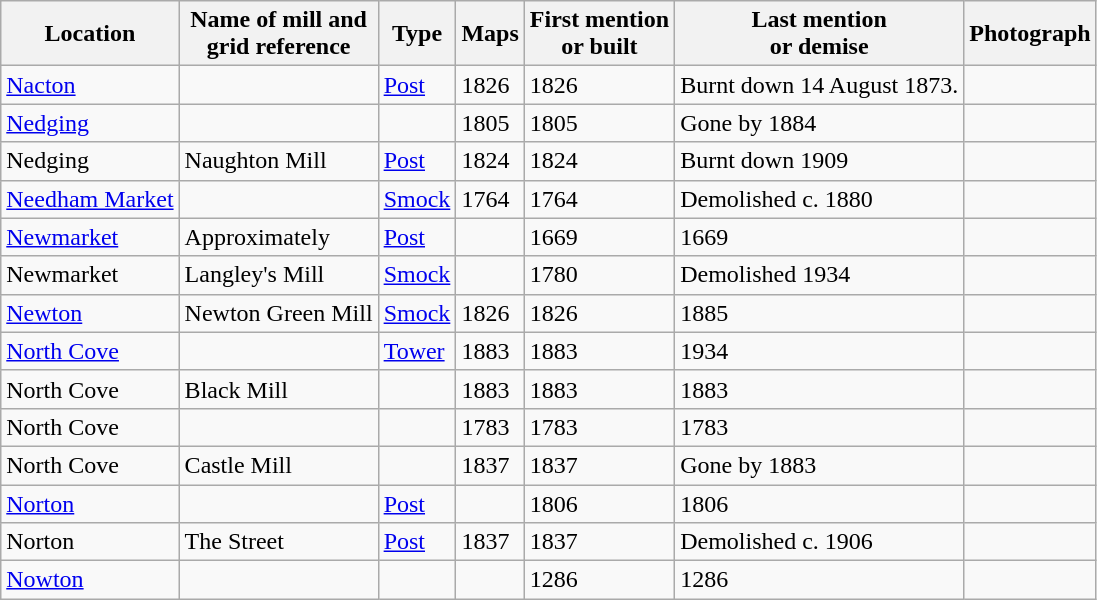<table class="wikitable">
<tr>
<th>Location</th>
<th>Name of mill and<br>grid reference</th>
<th>Type</th>
<th>Maps</th>
<th>First mention<br>or built</th>
<th>Last mention<br> or demise</th>
<th>Photograph</th>
</tr>
<tr>
<td><a href='#'>Nacton</a></td>
<td></td>
<td><a href='#'>Post</a></td>
<td>1826</td>
<td>1826</td>
<td>Burnt down 14 August 1873.</td>
<td></td>
</tr>
<tr>
<td><a href='#'>Nedging</a></td>
<td></td>
<td></td>
<td>1805</td>
<td>1805</td>
<td>Gone by 1884</td>
<td></td>
</tr>
<tr>
<td>Nedging</td>
<td>Naughton Mill<br></td>
<td><a href='#'>Post</a></td>
<td>1824</td>
<td>1824</td>
<td>Burnt down 1909</td>
<td></td>
</tr>
<tr>
<td><a href='#'>Needham Market</a></td>
<td></td>
<td><a href='#'>Smock</a></td>
<td>1764</td>
<td>1764</td>
<td>Demolished c. 1880</td>
<td></td>
</tr>
<tr>
<td><a href='#'>Newmarket</a></td>
<td>Approximately<br></td>
<td><a href='#'>Post</a></td>
<td></td>
<td>1669</td>
<td>1669</td>
<td></td>
</tr>
<tr>
<td>Newmarket</td>
<td>Langley's Mill<br></td>
<td><a href='#'>Smock</a></td>
<td></td>
<td>1780</td>
<td>Demolished 1934</td>
<td></td>
</tr>
<tr>
<td><a href='#'>Newton</a></td>
<td>Newton Green Mill<br></td>
<td><a href='#'>Smock</a></td>
<td>1826</td>
<td>1826</td>
<td>1885</td>
<td></td>
</tr>
<tr>
<td><a href='#'>North Cove</a></td>
<td></td>
<td><a href='#'>Tower</a></td>
<td>1883</td>
<td>1883</td>
<td>1934</td>
<td></td>
</tr>
<tr>
<td>North Cove</td>
<td>Black Mill<br></td>
<td></td>
<td>1883</td>
<td>1883</td>
<td>1883</td>
<td></td>
</tr>
<tr>
<td>North Cove</td>
<td></td>
<td></td>
<td>1783</td>
<td>1783</td>
<td>1783</td>
<td></td>
</tr>
<tr>
<td>North Cove</td>
<td>Castle Mill<br></td>
<td></td>
<td>1837</td>
<td>1837</td>
<td>Gone by 1883</td>
<td></td>
</tr>
<tr>
<td><a href='#'>Norton</a></td>
<td></td>
<td><a href='#'>Post</a></td>
<td></td>
<td>1806</td>
<td>1806</td>
<td></td>
</tr>
<tr>
<td>Norton</td>
<td>The Street<br></td>
<td><a href='#'>Post</a></td>
<td>1837</td>
<td>1837</td>
<td>Demolished c. 1906</td>
<td></td>
</tr>
<tr>
<td><a href='#'>Nowton</a></td>
<td></td>
<td></td>
<td></td>
<td>1286</td>
<td>1286</td>
<td></td>
</tr>
</table>
